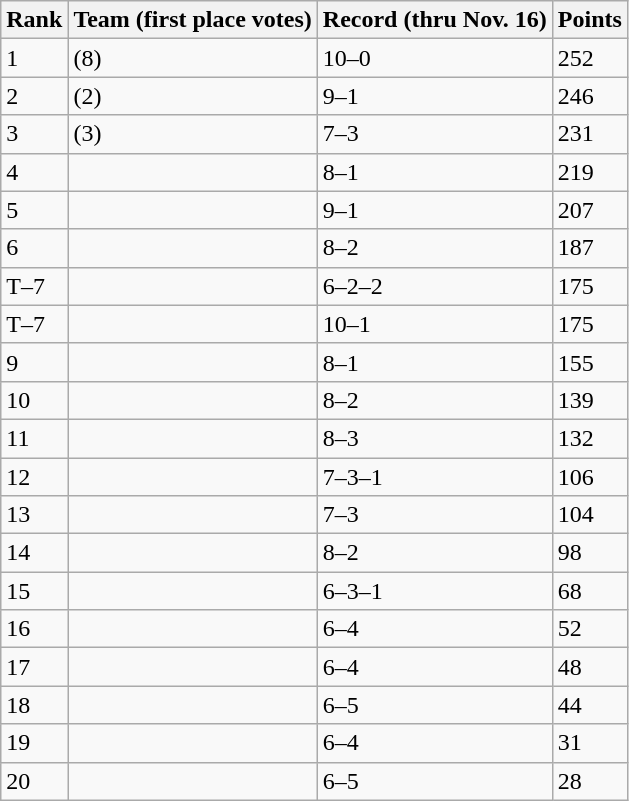<table class="wikitable">
<tr>
<th>Rank</th>
<th>Team (first place votes)</th>
<th>Record (thru Nov. 16)</th>
<th>Points</th>
</tr>
<tr>
<td>1</td>
<td> (8)</td>
<td>10–0</td>
<td>252</td>
</tr>
<tr>
<td>2</td>
<td> (2)</td>
<td>9–1</td>
<td>246</td>
</tr>
<tr>
<td>3</td>
<td> (3)</td>
<td>7–3</td>
<td>231</td>
</tr>
<tr>
<td>4</td>
<td></td>
<td>8–1</td>
<td>219</td>
</tr>
<tr>
<td>5</td>
<td></td>
<td>9–1</td>
<td>207</td>
</tr>
<tr>
<td>6</td>
<td></td>
<td>8–2</td>
<td>187</td>
</tr>
<tr>
<td>T–7</td>
<td></td>
<td>6–2–2</td>
<td>175</td>
</tr>
<tr>
<td>T–7</td>
<td></td>
<td>10–1</td>
<td>175</td>
</tr>
<tr>
<td>9</td>
<td></td>
<td>8–1</td>
<td>155</td>
</tr>
<tr>
<td>10</td>
<td></td>
<td>8–2</td>
<td>139</td>
</tr>
<tr>
<td>11</td>
<td></td>
<td>8–3</td>
<td>132</td>
</tr>
<tr>
<td>12</td>
<td></td>
<td>7–3–1</td>
<td>106</td>
</tr>
<tr>
<td>13</td>
<td></td>
<td>7–3</td>
<td>104</td>
</tr>
<tr>
<td>14</td>
<td></td>
<td>8–2</td>
<td>98</td>
</tr>
<tr>
<td>15</td>
<td></td>
<td>6–3–1</td>
<td>68</td>
</tr>
<tr>
<td>16</td>
<td></td>
<td>6–4</td>
<td>52</td>
</tr>
<tr>
<td>17</td>
<td></td>
<td>6–4</td>
<td>48</td>
</tr>
<tr>
<td>18</td>
<td></td>
<td>6–5</td>
<td>44</td>
</tr>
<tr>
<td>19</td>
<td></td>
<td>6–4</td>
<td>31</td>
</tr>
<tr>
<td>20</td>
<td></td>
<td>6–5</td>
<td>28</td>
</tr>
</table>
